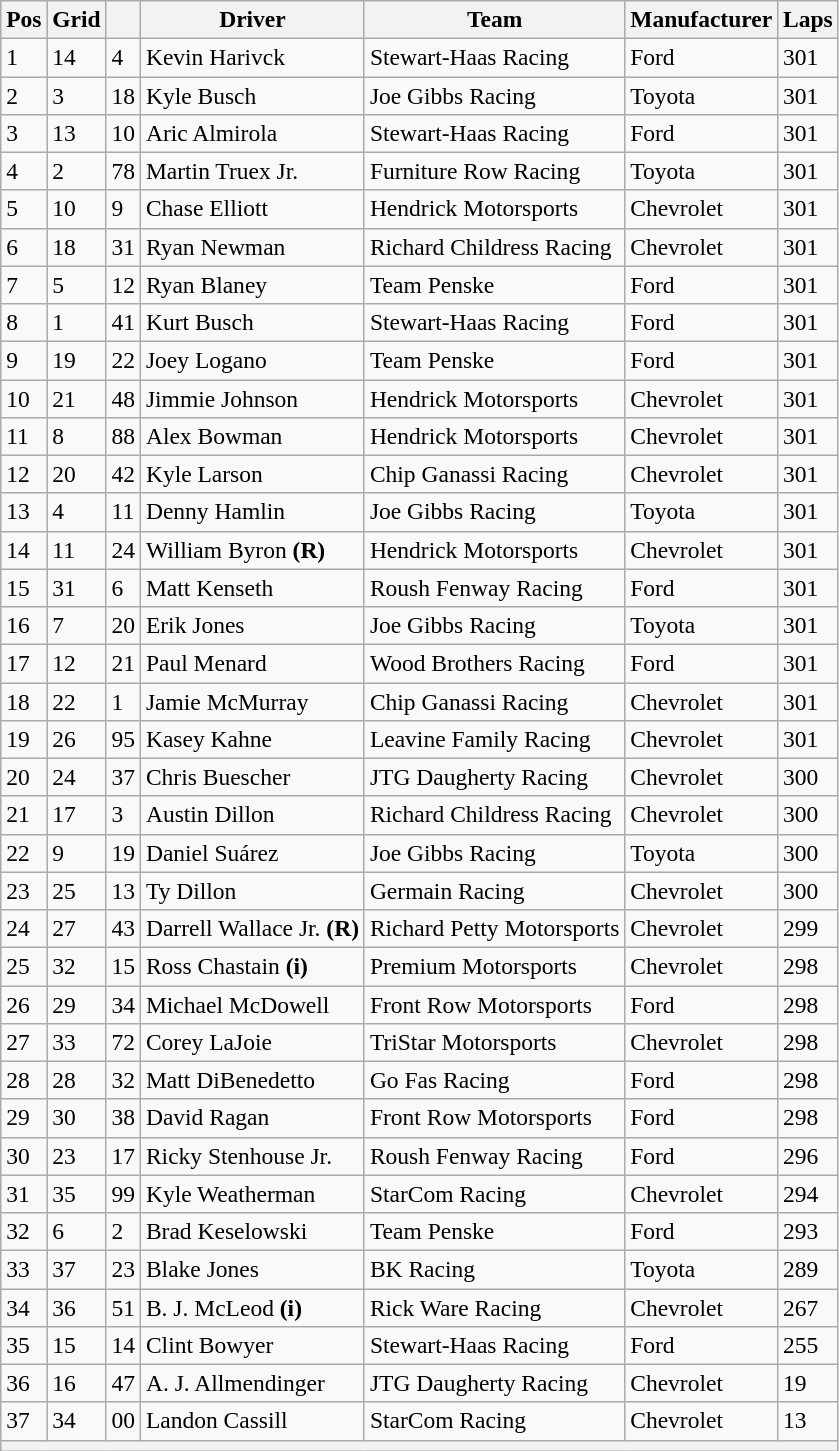<table class="wikitable" style="font-size:98%">
<tr>
<th>Pos</th>
<th>Grid</th>
<th></th>
<th>Driver</th>
<th>Team</th>
<th>Manufacturer</th>
<th>Laps</th>
</tr>
<tr>
<td>1</td>
<td>14</td>
<td>4</td>
<td>Kevin Harivck</td>
<td>Stewart-Haas Racing</td>
<td>Ford</td>
<td>301</td>
</tr>
<tr>
<td>2</td>
<td>3</td>
<td>18</td>
<td>Kyle Busch</td>
<td>Joe Gibbs Racing</td>
<td>Toyota</td>
<td>301</td>
</tr>
<tr>
<td>3</td>
<td>13</td>
<td>10</td>
<td>Aric Almirola</td>
<td>Stewart-Haas Racing</td>
<td>Ford</td>
<td>301</td>
</tr>
<tr>
<td>4</td>
<td>2</td>
<td>78</td>
<td>Martin Truex Jr.</td>
<td>Furniture Row Racing</td>
<td>Toyota</td>
<td>301</td>
</tr>
<tr>
<td>5</td>
<td>10</td>
<td>9</td>
<td>Chase Elliott</td>
<td>Hendrick Motorsports</td>
<td>Chevrolet</td>
<td>301</td>
</tr>
<tr>
<td>6</td>
<td>18</td>
<td>31</td>
<td>Ryan Newman</td>
<td>Richard Childress Racing</td>
<td>Chevrolet</td>
<td>301</td>
</tr>
<tr>
<td>7</td>
<td>5</td>
<td>12</td>
<td>Ryan Blaney</td>
<td>Team Penske</td>
<td>Ford</td>
<td>301</td>
</tr>
<tr>
<td>8</td>
<td>1</td>
<td>41</td>
<td>Kurt Busch</td>
<td>Stewart-Haas Racing</td>
<td>Ford</td>
<td>301</td>
</tr>
<tr>
<td>9</td>
<td>19</td>
<td>22</td>
<td>Joey Logano</td>
<td>Team Penske</td>
<td>Ford</td>
<td>301</td>
</tr>
<tr>
<td>10</td>
<td>21</td>
<td>48</td>
<td>Jimmie Johnson</td>
<td>Hendrick Motorsports</td>
<td>Chevrolet</td>
<td>301</td>
</tr>
<tr>
<td>11</td>
<td>8</td>
<td>88</td>
<td>Alex Bowman</td>
<td>Hendrick Motorsports</td>
<td>Chevrolet</td>
<td>301</td>
</tr>
<tr>
<td>12</td>
<td>20</td>
<td>42</td>
<td>Kyle Larson</td>
<td>Chip Ganassi Racing</td>
<td>Chevrolet</td>
<td>301</td>
</tr>
<tr>
<td>13</td>
<td>4</td>
<td>11</td>
<td>Denny Hamlin</td>
<td>Joe Gibbs Racing</td>
<td>Toyota</td>
<td>301</td>
</tr>
<tr>
<td>14</td>
<td>11</td>
<td>24</td>
<td>William Byron <strong>(R)</strong></td>
<td>Hendrick Motorsports</td>
<td>Chevrolet</td>
<td>301</td>
</tr>
<tr>
<td>15</td>
<td>31</td>
<td>6</td>
<td>Matt Kenseth</td>
<td>Roush Fenway Racing</td>
<td>Ford</td>
<td>301</td>
</tr>
<tr>
<td>16</td>
<td>7</td>
<td>20</td>
<td>Erik Jones</td>
<td>Joe Gibbs Racing</td>
<td>Toyota</td>
<td>301</td>
</tr>
<tr>
<td>17</td>
<td>12</td>
<td>21</td>
<td>Paul Menard</td>
<td>Wood Brothers Racing</td>
<td>Ford</td>
<td>301</td>
</tr>
<tr>
<td>18</td>
<td>22</td>
<td>1</td>
<td>Jamie McMurray</td>
<td>Chip Ganassi Racing</td>
<td>Chevrolet</td>
<td>301</td>
</tr>
<tr>
<td>19</td>
<td>26</td>
<td>95</td>
<td>Kasey Kahne</td>
<td>Leavine Family Racing</td>
<td>Chevrolet</td>
<td>301</td>
</tr>
<tr>
<td>20</td>
<td>24</td>
<td>37</td>
<td>Chris Buescher</td>
<td>JTG Daugherty Racing</td>
<td>Chevrolet</td>
<td>300</td>
</tr>
<tr>
<td>21</td>
<td>17</td>
<td>3</td>
<td>Austin Dillon</td>
<td>Richard Childress Racing</td>
<td>Chevrolet</td>
<td>300</td>
</tr>
<tr>
<td>22</td>
<td>9</td>
<td>19</td>
<td>Daniel Suárez</td>
<td>Joe Gibbs Racing</td>
<td>Toyota</td>
<td>300</td>
</tr>
<tr>
<td>23</td>
<td>25</td>
<td>13</td>
<td>Ty Dillon</td>
<td>Germain Racing</td>
<td>Chevrolet</td>
<td>300</td>
</tr>
<tr>
<td>24</td>
<td>27</td>
<td>43</td>
<td>Darrell Wallace Jr. <strong>(R)</strong></td>
<td>Richard Petty Motorsports</td>
<td>Chevrolet</td>
<td>299</td>
</tr>
<tr>
<td>25</td>
<td>32</td>
<td>15</td>
<td>Ross Chastain <strong>(i)</strong></td>
<td>Premium Motorsports</td>
<td>Chevrolet</td>
<td>298</td>
</tr>
<tr>
<td>26</td>
<td>29</td>
<td>34</td>
<td>Michael McDowell</td>
<td>Front Row Motorsports</td>
<td>Ford</td>
<td>298</td>
</tr>
<tr>
<td>27</td>
<td>33</td>
<td>72</td>
<td>Corey LaJoie</td>
<td>TriStar Motorsports</td>
<td>Chevrolet</td>
<td>298</td>
</tr>
<tr>
<td>28</td>
<td>28</td>
<td>32</td>
<td>Matt DiBenedetto</td>
<td>Go Fas Racing</td>
<td>Ford</td>
<td>298</td>
</tr>
<tr>
<td>29</td>
<td>30</td>
<td>38</td>
<td>David Ragan</td>
<td>Front Row Motorsports</td>
<td>Ford</td>
<td>298</td>
</tr>
<tr>
<td>30</td>
<td>23</td>
<td>17</td>
<td>Ricky Stenhouse Jr.</td>
<td>Roush Fenway Racing</td>
<td>Ford</td>
<td>296</td>
</tr>
<tr>
<td>31</td>
<td>35</td>
<td>99</td>
<td>Kyle Weatherman</td>
<td>StarCom Racing</td>
<td>Chevrolet</td>
<td>294</td>
</tr>
<tr>
<td>32</td>
<td>6</td>
<td>2</td>
<td>Brad Keselowski</td>
<td>Team Penske</td>
<td>Ford</td>
<td>293</td>
</tr>
<tr>
<td>33</td>
<td>37</td>
<td>23</td>
<td>Blake Jones</td>
<td>BK Racing</td>
<td>Toyota</td>
<td>289</td>
</tr>
<tr>
<td>34</td>
<td>36</td>
<td>51</td>
<td>B. J. McLeod <strong>(i)</strong></td>
<td>Rick Ware Racing</td>
<td>Chevrolet</td>
<td>267</td>
</tr>
<tr>
<td>35</td>
<td>15</td>
<td>14</td>
<td>Clint Bowyer</td>
<td>Stewart-Haas Racing</td>
<td>Ford</td>
<td>255</td>
</tr>
<tr>
<td>36</td>
<td>16</td>
<td>47</td>
<td>A. J. Allmendinger</td>
<td>JTG Daugherty Racing</td>
<td>Chevrolet</td>
<td>19</td>
</tr>
<tr>
<td>37</td>
<td>34</td>
<td>00</td>
<td>Landon Cassill</td>
<td>StarCom Racing</td>
<td>Chevrolet</td>
<td>13</td>
</tr>
<tr>
<th colspan="7"></th>
</tr>
</table>
